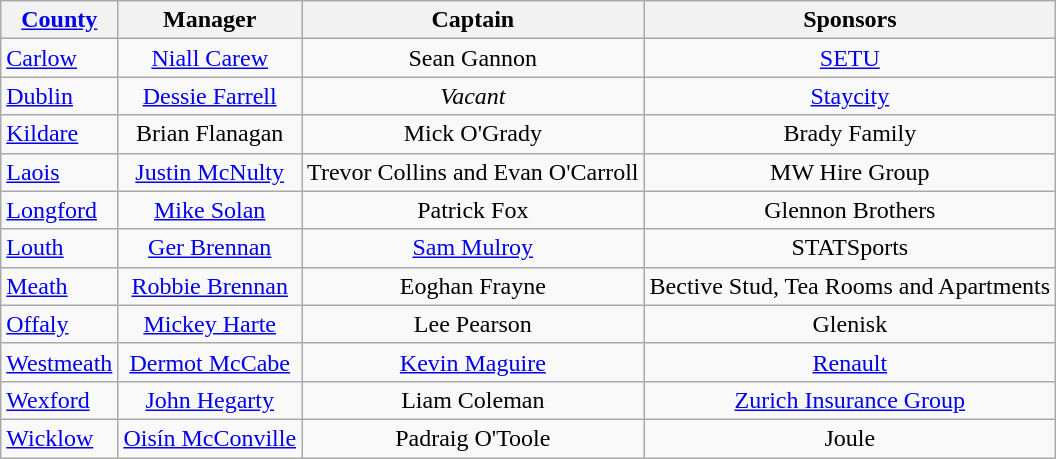<table class="wikitable sortable" style="text-align:center">
<tr>
<th><a href='#'>County</a></th>
<th>Manager</th>
<th>Captain</th>
<th>Sponsors</th>
</tr>
<tr>
<td style="text-align:left"> <a href='#'>Carlow</a></td>
<td><a href='#'>Niall Carew</a></td>
<td>Sean Gannon</td>
<td><a href='#'>SETU</a></td>
</tr>
<tr>
<td style="text-align:left"> <a href='#'>Dublin</a></td>
<td><a href='#'>Dessie Farrell</a></td>
<td><em>Vacant</em></td>
<td><a href='#'>Staycity</a></td>
</tr>
<tr>
<td style="text-align:left"> <a href='#'>Kildare</a></td>
<td>Brian Flanagan</td>
<td>Mick O'Grady</td>
<td>Brady Family</td>
</tr>
<tr>
<td style="text-align:left"> <a href='#'>Laois</a></td>
<td><a href='#'>Justin McNulty</a></td>
<td>Trevor Collins and Evan O'Carroll</td>
<td>MW Hire Group</td>
</tr>
<tr>
<td style="text-align:left"> <a href='#'>Longford</a></td>
<td><a href='#'>Mike Solan</a></td>
<td>Patrick Fox</td>
<td>Glennon Brothers</td>
</tr>
<tr>
<td style="text-align:left"> <a href='#'>Louth</a></td>
<td><a href='#'>Ger Brennan</a></td>
<td><a href='#'>Sam Mulroy</a></td>
<td>STATSports</td>
</tr>
<tr>
<td style="text-align:left"> <a href='#'>Meath</a></td>
<td><a href='#'>Robbie Brennan</a></td>
<td>Eoghan Frayne</td>
<td>Bective Stud, Tea Rooms and Apartments</td>
</tr>
<tr>
<td style="text-align:left"> <a href='#'>Offaly</a></td>
<td><a href='#'>Mickey Harte</a></td>
<td>Lee Pearson</td>
<td>Glenisk</td>
</tr>
<tr>
<td style="text-align:left"> <a href='#'>Westmeath</a></td>
<td><a href='#'>Dermot McCabe</a></td>
<td><a href='#'>Kevin Maguire</a></td>
<td><a href='#'>Renault</a></td>
</tr>
<tr>
<td style="text-align:left"> <a href='#'>Wexford</a></td>
<td><a href='#'>John Hegarty</a></td>
<td>Liam Coleman</td>
<td><a href='#'>Zurich Insurance Group</a></td>
</tr>
<tr>
<td style="text-align:left"> <a href='#'>Wicklow</a></td>
<td><a href='#'>Oisín McConville</a></td>
<td>Padraig O'Toole</td>
<td>Joule</td>
</tr>
</table>
